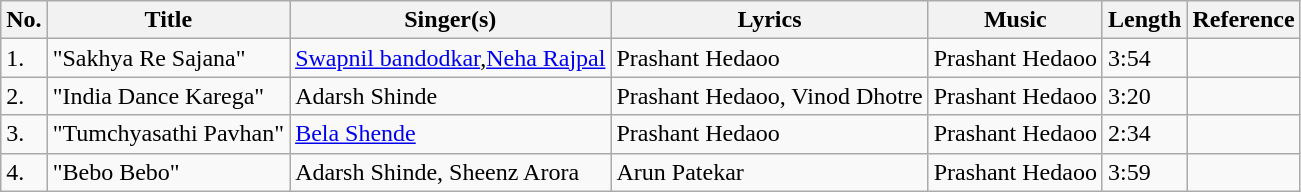<table class="wikitable">
<tr>
<th>No.</th>
<th>Title</th>
<th>Singer(s)</th>
<th>Lyrics</th>
<th>Music</th>
<th>Length</th>
<th>Reference</th>
</tr>
<tr>
<td>1.</td>
<td>"Sakhya Re Sajana"</td>
<td><a href='#'>Swapnil bandodkar</a>,<a href='#'>Neha Rajpal</a></td>
<td>Prashant Hedaoo</td>
<td>Prashant Hedaoo</td>
<td>3:54</td>
<td></td>
</tr>
<tr>
<td>2.</td>
<td>"India Dance Karega"</td>
<td>Adarsh Shinde</td>
<td>Prashant Hedaoo, Vinod Dhotre</td>
<td>Prashant Hedaoo</td>
<td>3:20</td>
<td></td>
</tr>
<tr>
<td>3.</td>
<td>"Tumchyasathi Pavhan"</td>
<td><a href='#'>Bela Shende</a></td>
<td>Prashant Hedaoo</td>
<td>Prashant Hedaoo</td>
<td>2:34</td>
<td></td>
</tr>
<tr>
<td>4.</td>
<td>"Bebo Bebo"</td>
<td>Adarsh Shinde, Sheenz Arora</td>
<td>Arun Patekar</td>
<td>Prashant Hedaoo</td>
<td>3:59</td>
<td></td>
</tr>
</table>
